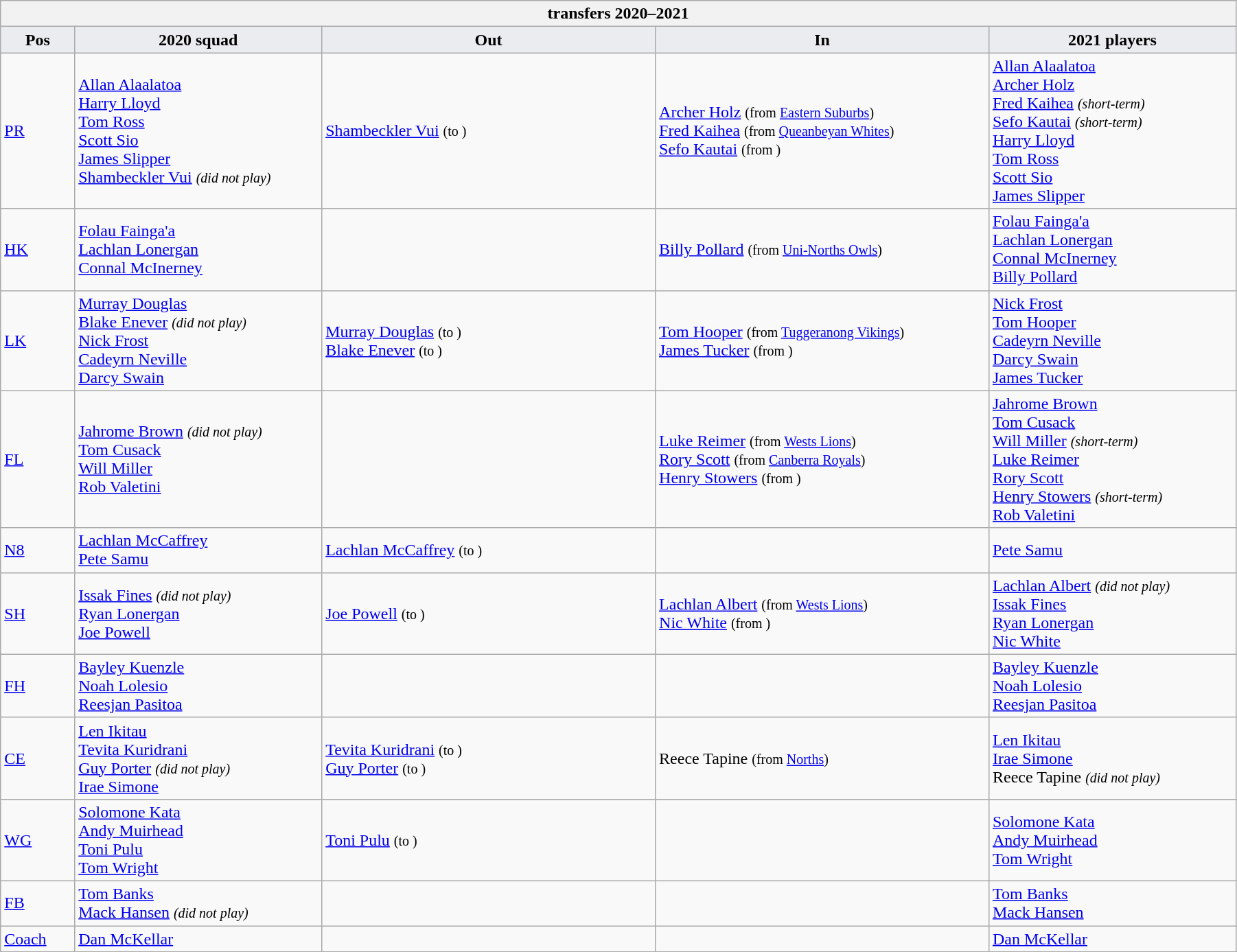<table class="wikitable" style="text-align: left; width:95%">
<tr>
<th colspan="100%"> transfers 2020–2021</th>
</tr>
<tr>
<th style="background:#ebecf0; width:6%;">Pos</th>
<th style="background:#ebecf0; width:20%;">2020 squad</th>
<th style="background:#ebecf0; width:27%;">Out</th>
<th style="background:#ebecf0; width:27%;">In</th>
<th style="background:#ebecf0; width:20%;">2021 players</th>
</tr>
<tr>
<td><a href='#'>PR</a></td>
<td> <a href='#'>Allan Alaalatoa</a> <br> <a href='#'>Harry Lloyd</a> <br> <a href='#'>Tom Ross</a> <br> <a href='#'>Scott Sio</a> <br> <a href='#'>James Slipper</a> <br> <a href='#'>Shambeckler Vui</a> <small><em>(did not play)</em></small></td>
<td>  <a href='#'>Shambeckler Vui</a> <small>(to )</small></td>
<td>  <a href='#'>Archer Holz</a> <small>(from <a href='#'>Eastern Suburbs</a>)</small> <br>  <a href='#'>Fred Kaihea</a> <small>(from <a href='#'>Queanbeyan Whites</a>)</small> <br>  <a href='#'>Sefo Kautai</a> <small>(from )</small></td>
<td> <a href='#'>Allan Alaalatoa</a> <br> <a href='#'>Archer Holz</a> <br> <a href='#'>Fred Kaihea</a> <small><em>(short-term)</em></small> <br> <a href='#'>Sefo Kautai</a> <small><em>(short-term)</em></small> <br> <a href='#'>Harry Lloyd</a> <br> <a href='#'>Tom Ross</a> <br> <a href='#'>Scott Sio</a> <br> <a href='#'>James Slipper</a></td>
</tr>
<tr>
<td><a href='#'>HK</a></td>
<td> <a href='#'>Folau Fainga'a</a> <br> <a href='#'>Lachlan Lonergan</a> <br> <a href='#'>Connal McInerney</a></td>
<td></td>
<td>  <a href='#'>Billy Pollard</a> <small>(from <a href='#'>Uni-Norths Owls</a>)</small></td>
<td> <a href='#'>Folau Fainga'a</a> <br> <a href='#'>Lachlan Lonergan</a> <br> <a href='#'>Connal McInerney</a> <br> <a href='#'>Billy Pollard</a></td>
</tr>
<tr>
<td><a href='#'>LK</a></td>
<td> <a href='#'>Murray Douglas</a> <br> <a href='#'>Blake Enever</a> <small><em>(did not play)</em></small> <br> <a href='#'>Nick Frost</a> <br> <a href='#'>Cadeyrn Neville</a> <br> <a href='#'>Darcy Swain</a></td>
<td>  <a href='#'>Murray Douglas</a> <small>(to )</small> <br>  <a href='#'>Blake Enever</a> <small>(to )</small></td>
<td>  <a href='#'>Tom Hooper</a> <small>(from <a href='#'>Tuggeranong Vikings</a>)</small> <br>  <a href='#'>James Tucker</a> <small>(from )</small></td>
<td> <a href='#'>Nick Frost</a> <br> <a href='#'>Tom Hooper</a> <br> <a href='#'>Cadeyrn Neville</a> <br> <a href='#'>Darcy Swain</a> <br> <a href='#'>James Tucker</a></td>
</tr>
<tr>
<td><a href='#'>FL</a></td>
<td> <a href='#'>Jahrome Brown</a> <small><em>(did not play)</em></small> <br> <a href='#'>Tom Cusack</a> <br> <a href='#'>Will Miller</a> <br> <a href='#'>Rob Valetini</a></td>
<td></td>
<td>  <a href='#'>Luke Reimer</a> <small>(from <a href='#'>Wests Lions</a>)</small> <br>  <a href='#'>Rory Scott</a> <small>(from <a href='#'>Canberra Royals</a>)</small> <br>  <a href='#'>Henry Stowers</a> <small>(from )</small></td>
<td> <a href='#'>Jahrome Brown</a> <br> <a href='#'>Tom Cusack</a> <br> <a href='#'>Will Miller</a> <small><em>(short-term)</em></small> <br> <a href='#'>Luke Reimer</a> <br> <a href='#'>Rory Scott</a> <br> <a href='#'>Henry Stowers</a> <small><em>(short-term)</em></small> <br> <a href='#'>Rob Valetini</a></td>
</tr>
<tr>
<td><a href='#'>N8</a></td>
<td> <a href='#'>Lachlan McCaffrey</a> <br> <a href='#'>Pete Samu</a></td>
<td>  <a href='#'>Lachlan McCaffrey</a> <small>(to )</small></td>
<td></td>
<td> <a href='#'>Pete Samu</a></td>
</tr>
<tr>
<td><a href='#'>SH</a></td>
<td> <a href='#'>Issak Fines</a> <small><em>(did not play)</em></small> <br> <a href='#'>Ryan Lonergan</a> <br> <a href='#'>Joe Powell</a></td>
<td>  <a href='#'>Joe Powell</a> <small>(to )</small></td>
<td>  <a href='#'>Lachlan Albert</a> <small>(from <a href='#'>Wests Lions</a>)</small> <br>  <a href='#'>Nic White</a> <small>(from )</small></td>
<td> <a href='#'>Lachlan Albert</a> <small><em>(did not play)</em></small> <br> <a href='#'>Issak Fines</a> <br> <a href='#'>Ryan Lonergan</a> <br> <a href='#'>Nic White</a></td>
</tr>
<tr>
<td><a href='#'>FH</a></td>
<td> <a href='#'>Bayley Kuenzle</a> <br> <a href='#'>Noah Lolesio</a> <br> <a href='#'>Reesjan Pasitoa</a></td>
<td></td>
<td></td>
<td> <a href='#'>Bayley Kuenzle</a> <br> <a href='#'>Noah Lolesio</a> <br> <a href='#'>Reesjan Pasitoa</a></td>
</tr>
<tr>
<td><a href='#'>CE</a></td>
<td> <a href='#'>Len Ikitau</a> <br> <a href='#'>Tevita Kuridrani</a> <br> <a href='#'>Guy Porter</a> <small><em>(did not play)</em></small> <br> <a href='#'>Irae Simone</a></td>
<td>  <a href='#'>Tevita Kuridrani</a> <small>(to )</small> <br>  <a href='#'>Guy Porter</a> <small>(to )</small></td>
<td>  Reece Tapine <small>(from <a href='#'>Norths</a>)</small></td>
<td> <a href='#'>Len Ikitau</a> <br> <a href='#'>Irae Simone</a> <br> Reece Tapine <small><em>(did not play)</em></small></td>
</tr>
<tr>
<td><a href='#'>WG</a></td>
<td> <a href='#'>Solomone Kata</a>  <br> <a href='#'>Andy Muirhead</a> <br> <a href='#'>Toni Pulu</a> <br> <a href='#'>Tom Wright</a></td>
<td>  <a href='#'>Toni Pulu</a> <small>(to )</small></td>
<td></td>
<td> <a href='#'>Solomone Kata</a> <br> <a href='#'>Andy Muirhead</a> <br> <a href='#'>Tom Wright</a></td>
</tr>
<tr>
<td><a href='#'>FB</a></td>
<td> <a href='#'>Tom Banks</a> <br> <a href='#'>Mack Hansen</a> <small><em>(did not play)</em></small></td>
<td></td>
<td></td>
<td> <a href='#'>Tom Banks</a> <br> <a href='#'>Mack Hansen</a></td>
</tr>
<tr>
<td><a href='#'>Coach</a></td>
<td> <a href='#'>Dan McKellar</a></td>
<td></td>
<td></td>
<td> <a href='#'>Dan McKellar</a></td>
</tr>
</table>
